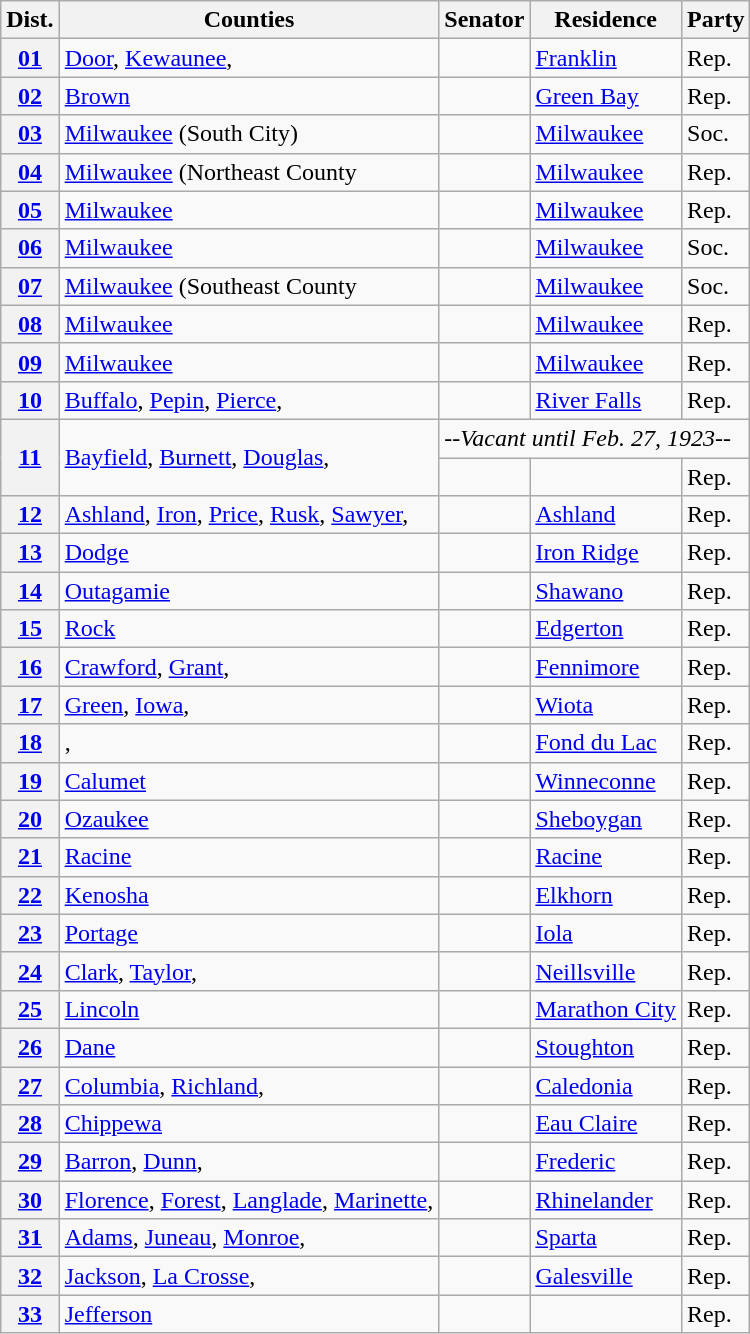<table class="wikitable sortable">
<tr>
<th>Dist.</th>
<th>Counties</th>
<th>Senator</th>
<th>Residence</th>
<th>Party</th>
</tr>
<tr>
<th><a href='#'>01</a></th>
<td><a href='#'>Door</a>, <a href='#'>Kewaunee</a>, </td>
<td></td>
<td><a href='#'>Franklin</a></td>
<td>Rep.</td>
</tr>
<tr>
<th><a href='#'>02</a></th>
<td><a href='#'>Brown</a> </td>
<td></td>
<td><a href='#'>Green Bay</a></td>
<td>Rep.</td>
</tr>
<tr>
<th><a href='#'>03</a></th>
<td><a href='#'>Milwaukee</a> (South City)</td>
<td></td>
<td><a href='#'>Milwaukee</a></td>
<td>Soc.</td>
</tr>
<tr>
<th><a href='#'>04</a></th>
<td><a href='#'>Milwaukee</a> (Northeast County </td>
<td></td>
<td><a href='#'>Milwaukee</a></td>
<td>Rep.</td>
</tr>
<tr>
<th><a href='#'>05</a></th>
<td><a href='#'>Milwaukee</a> </td>
<td></td>
<td><a href='#'>Milwaukee</a></td>
<td>Rep.</td>
</tr>
<tr>
<th><a href='#'>06</a></th>
<td><a href='#'>Milwaukee</a> </td>
<td></td>
<td><a href='#'>Milwaukee</a></td>
<td>Soc.</td>
</tr>
<tr>
<th><a href='#'>07</a></th>
<td><a href='#'>Milwaukee</a> (Southeast County </td>
<td></td>
<td><a href='#'>Milwaukee</a></td>
<td>Soc.</td>
</tr>
<tr>
<th><a href='#'>08</a></th>
<td><a href='#'>Milwaukee</a> </td>
<td></td>
<td><a href='#'>Milwaukee</a></td>
<td>Rep.</td>
</tr>
<tr>
<th><a href='#'>09</a></th>
<td><a href='#'>Milwaukee</a> </td>
<td></td>
<td><a href='#'>Milwaukee</a></td>
<td>Rep.</td>
</tr>
<tr>
<th><a href='#'>10</a></th>
<td><a href='#'>Buffalo</a>, <a href='#'>Pepin</a>, <a href='#'>Pierce</a>, </td>
<td></td>
<td><a href='#'>River Falls</a></td>
<td>Rep.</td>
</tr>
<tr>
<th rowspan="2"><a href='#'>11</a></th>
<td rowspan="2"><a href='#'>Bayfield</a>, <a href='#'>Burnett</a>, <a href='#'>Douglas</a>, </td>
<td colspan="3"><em>--Vacant until Feb. 27, 1923--</em></td>
</tr>
<tr>
<td></td>
<td></td>
<td>Rep.</td>
</tr>
<tr>
<th><a href='#'>12</a></th>
<td><a href='#'>Ashland</a>, <a href='#'>Iron</a>, <a href='#'>Price</a>, <a href='#'>Rusk</a>, <a href='#'>Sawyer</a>, </td>
<td></td>
<td><a href='#'>Ashland</a></td>
<td>Rep.</td>
</tr>
<tr>
<th><a href='#'>13</a></th>
<td><a href='#'>Dodge</a> </td>
<td></td>
<td><a href='#'>Iron Ridge</a></td>
<td>Rep.</td>
</tr>
<tr>
<th><a href='#'>14</a></th>
<td><a href='#'>Outagamie</a> </td>
<td></td>
<td><a href='#'>Shawano</a></td>
<td>Rep.</td>
</tr>
<tr>
<th><a href='#'>15</a></th>
<td><a href='#'>Rock</a></td>
<td></td>
<td><a href='#'>Edgerton</a></td>
<td>Rep.</td>
</tr>
<tr>
<th><a href='#'>16</a></th>
<td><a href='#'>Crawford</a>, <a href='#'>Grant</a>, </td>
<td></td>
<td><a href='#'>Fennimore</a></td>
<td>Rep.</td>
</tr>
<tr>
<th><a href='#'>17</a></th>
<td><a href='#'>Green</a>, <a href='#'>Iowa</a>, </td>
<td></td>
<td><a href='#'>Wiota</a></td>
<td>Rep.</td>
</tr>
<tr>
<th><a href='#'>18</a></th>
<td>,  </td>
<td></td>
<td><a href='#'>Fond du Lac</a></td>
<td>Rep.</td>
</tr>
<tr>
<th><a href='#'>19</a></th>
<td><a href='#'>Calumet</a> </td>
<td></td>
<td><a href='#'>Winneconne</a></td>
<td>Rep.</td>
</tr>
<tr>
<th><a href='#'>20</a></th>
<td><a href='#'>Ozaukee</a> </td>
<td></td>
<td><a href='#'>Sheboygan</a></td>
<td>Rep.</td>
</tr>
<tr>
<th><a href='#'>21</a></th>
<td><a href='#'>Racine</a></td>
<td></td>
<td><a href='#'>Racine</a></td>
<td>Rep.</td>
</tr>
<tr>
<th><a href='#'>22</a></th>
<td><a href='#'>Kenosha</a> </td>
<td></td>
<td><a href='#'>Elkhorn</a></td>
<td>Rep.</td>
</tr>
<tr>
<th><a href='#'>23</a></th>
<td><a href='#'>Portage</a> </td>
<td></td>
<td><a href='#'>Iola</a></td>
<td>Rep.</td>
</tr>
<tr>
<th><a href='#'>24</a></th>
<td><a href='#'>Clark</a>, <a href='#'>Taylor</a>, </td>
<td></td>
<td><a href='#'>Neillsville</a></td>
<td>Rep.</td>
</tr>
<tr>
<th><a href='#'>25</a></th>
<td><a href='#'>Lincoln</a> </td>
<td></td>
<td><a href='#'>Marathon City</a></td>
<td>Rep.</td>
</tr>
<tr>
<th><a href='#'>26</a></th>
<td><a href='#'>Dane</a></td>
<td></td>
<td><a href='#'>Stoughton</a></td>
<td>Rep.</td>
</tr>
<tr>
<th><a href='#'>27</a></th>
<td><a href='#'>Columbia</a>, <a href='#'>Richland</a>, </td>
<td></td>
<td><a href='#'>Caledonia</a></td>
<td>Rep.</td>
</tr>
<tr>
<th><a href='#'>28</a></th>
<td><a href='#'>Chippewa</a> </td>
<td></td>
<td><a href='#'>Eau Claire</a></td>
<td>Rep.</td>
</tr>
<tr>
<th><a href='#'>29</a></th>
<td><a href='#'>Barron</a>, <a href='#'>Dunn</a>, </td>
<td></td>
<td><a href='#'>Frederic</a></td>
<td>Rep.</td>
</tr>
<tr>
<th><a href='#'>30</a></th>
<td><a href='#'>Florence</a>, <a href='#'>Forest</a>, <a href='#'>Langlade</a>, <a href='#'>Marinette</a>, </td>
<td></td>
<td><a href='#'>Rhinelander</a></td>
<td>Rep.</td>
</tr>
<tr>
<th><a href='#'>31</a></th>
<td><a href='#'>Adams</a>, <a href='#'>Juneau</a>, <a href='#'>Monroe</a>, </td>
<td></td>
<td><a href='#'>Sparta</a></td>
<td>Rep.</td>
</tr>
<tr>
<th><a href='#'>32</a></th>
<td><a href='#'>Jackson</a>, <a href='#'>La Crosse</a>, </td>
<td></td>
<td><a href='#'>Galesville</a></td>
<td>Rep.</td>
</tr>
<tr>
<th><a href='#'>33</a></th>
<td><a href='#'>Jefferson</a> </td>
<td></td>
<td></td>
<td>Rep.</td>
</tr>
</table>
